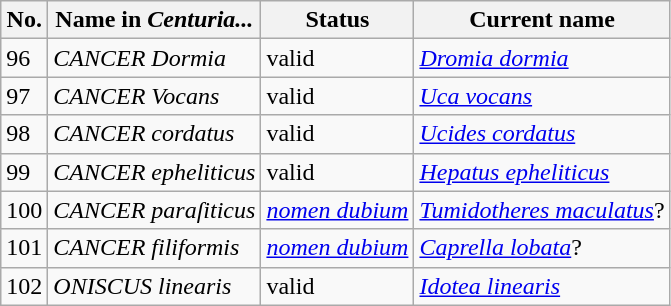<table class="wikitable sortable">
<tr>
<th>No.</th>
<th>Name in <em>Centuria...</em></th>
<th>Status</th>
<th>Current name</th>
</tr>
<tr>
<td>96</td>
<td><em>CANCER Dormia</em></td>
<td>valid </td>
<td><em><a href='#'>Dromia dormia</a></em></td>
</tr>
<tr>
<td>97</td>
<td><em>CANCER Vocans</em> </td>
<td>valid </td>
<td><em><a href='#'>Uca vocans</a></em></td>
</tr>
<tr>
<td>98</td>
<td><em>CANCER cordatus</em></td>
<td>valid </td>
<td><em><a href='#'>Ucides cordatus</a></em></td>
</tr>
<tr>
<td>99</td>
<td><em>CANCER epheliticus</em></td>
<td>valid </td>
<td><em><a href='#'>Hepatus epheliticus</a></em></td>
</tr>
<tr>
<td>100</td>
<td><em>CANCER paraſiticus</em></td>
<td><em><a href='#'>nomen dubium</a></em> </td>
<td><em><a href='#'>Tumidotheres maculatus</a></em>?</td>
</tr>
<tr>
<td>101</td>
<td><em>CANCER filiformis</em></td>
<td><em><a href='#'>nomen dubium</a></em> </td>
<td><em><a href='#'>Caprella lobata</a></em>?</td>
</tr>
<tr>
<td>102</td>
<td><em>ONISCUS linearis</em></td>
<td>valid </td>
<td><em><a href='#'>Idotea linearis</a></em></td>
</tr>
</table>
